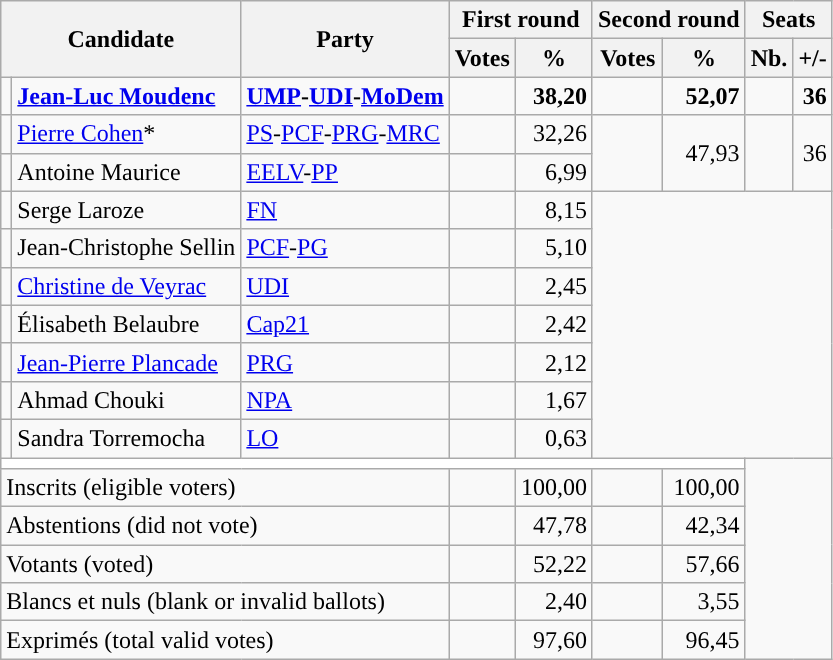<table class="wikitable centre">
<tr>
<th scope="col" rowspan=2 colspan=2>Candidate</th>
<th scope="col" rowspan=2 colspan=1>Party</th>
<th scope="col" colspan=2>First round</th>
<th scope="col" colspan=2>Second round</th>
<th scope="col" colspan=2>Seats</th>
</tr>
<tr>
<th scope="col">Votes</th>
<th scope="col">%</th>
<th scope="col">Votes</th>
<th scope="col">%</th>
<th scope="col">Nb.</th>
<th scope="col">+/-</th>
</tr>
<tr>
<td style="color:inherit;background:"></td>
<td><strong><a href='#'>Jean-Luc Moudenc</a></strong></td>
<td><strong><a href='#'>UMP</a>-<a href='#'>UDI</a>-<a href='#'>MoDem</a></strong></td>
<td style="text-align: right"><strong></strong></td>
<td style="text-align: right"><strong>38,20</strong></td>
<td style="text-align: right"><strong></strong></td>
<td style="text-align: right"><strong>52,07</strong></td>
<td style="text-align: right"><strong></strong></td>
<td style="text-align: right"><strong> 36</strong></td>
</tr>
<tr>
<td style="color:inherit;background:"></td>
<td><a href='#'>Pierre Cohen</a>*</td>
<td><a href='#'>PS</a>-<a href='#'>PCF</a>-<a href='#'>PRG</a>-<a href='#'>MRC</a></td>
<td style="text-align: right"></td>
<td style="text-align: right">32,26</td>
<td style="text-align: right" rowspan=2></td>
<td style="text-align: right" rowspan=2>47,93</td>
<td style="text-align: right" rowspan=2></td>
<td style="text-align: right" rowspan=2> 36</td>
</tr>
<tr>
<td style="color:inherit;background:"></td>
<td>Antoine Maurice</td>
<td><a href='#'>EELV</a>-<a href='#'>PP</a></td>
<td style="text-align: right"></td>
<td style="text-align: right">6,99</td>
</tr>
<tr>
<td style="color:inherit;background:"></td>
<td>Serge Laroze</td>
<td><a href='#'>FN</a></td>
<td style="text-align: right"></td>
<td style="text-align: right">8,15</td>
<td colspan=9 rowspan=7></td>
</tr>
<tr>
<td style="color:inherit;background:"></td>
<td>Jean-Christophe Sellin</td>
<td><a href='#'>PCF</a>-<a href='#'>PG</a></td>
<td style="text-align: right"></td>
<td style="text-align: right">5,10</td>
</tr>
<tr>
<td style="color:inherit;background:"></td>
<td><a href='#'>Christine de Veyrac</a></td>
<td><a href='#'>UDI</a></td>
<td style="text-align: right"></td>
<td style="text-align: right">2,45</td>
</tr>
<tr>
<td style="color:inherit;background:"></td>
<td>Élisabeth Belaubre</td>
<td><a href='#'>Cap21</a></td>
<td style="text-align: right"></td>
<td style="text-align: right">2,42</td>
</tr>
<tr>
<td style="color:inherit;background:"></td>
<td><a href='#'>Jean-Pierre Plancade</a></td>
<td><a href='#'>PRG</a></td>
<td style="text-align: right"></td>
<td style="text-align: right">2,12</td>
</tr>
<tr>
<td style="color:inherit;background:"></td>
<td>Ahmad Chouki</td>
<td><a href='#'>NPA</a></td>
<td style="text-align: right"></td>
<td style="text-align: right">1,67</td>
</tr>
<tr>
<td style="color:inherit;background:"></td>
<td>Sandra Torremocha</td>
<td><a href='#'>LO</a></td>
<td style="text-align: right"></td>
<td style="text-align: right">0,63</td>
</tr>
<tr bgcolor=white>
<td colspan=7></td>
</tr>
<tr>
<td colspan=3>Inscrits (eligible voters)</td>
<td style="text-align: right"></td>
<td style="text-align: right">100,00</td>
<td style="text-align: right"></td>
<td style="text-align: right">100,00</td>
</tr>
<tr>
<td colspan=3>Abstentions (did not vote)</td>
<td style="text-align: right"></td>
<td style="text-align: right">47,78</td>
<td style="text-align: right"></td>
<td style="text-align: right">42,34</td>
</tr>
<tr>
<td colspan=3>Votants (voted)</td>
<td style="text-align: right"></td>
<td style="text-align: right">52,22</td>
<td style="text-align: right"></td>
<td style="text-align: right">57,66</td>
</tr>
<tr>
<td colspan=3>Blancs et nuls (blank or invalid ballots)</td>
<td style="text-align: right"></td>
<td style="text-align: right">2,40</td>
<td style="text-align: right"></td>
<td style="text-align: right">3,55</td>
</tr>
<tr>
<td colspan=3>Exprimés (total valid votes)</td>
<td style="text-align: right"></td>
<td style="text-align: right">97,60</td>
<td style="text-align: right"></td>
<td style="text-align: right">96,45</td>
</tr>
</table>
